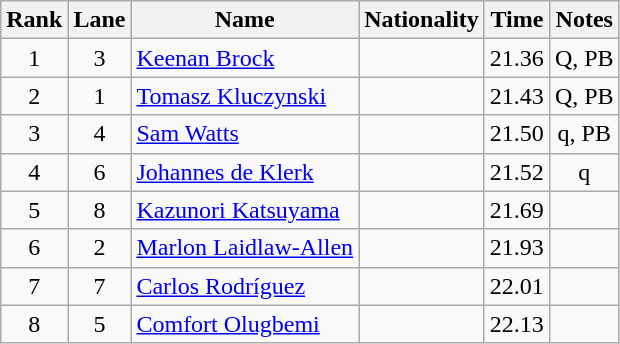<table class="wikitable sortable" style="text-align:center">
<tr>
<th>Rank</th>
<th>Lane</th>
<th>Name</th>
<th>Nationality</th>
<th>Time</th>
<th>Notes</th>
</tr>
<tr>
<td align=center>1</td>
<td align=center>3</td>
<td align=left><a href='#'>Keenan Brock</a></td>
<td align=left></td>
<td>21.36</td>
<td>Q, PB</td>
</tr>
<tr>
<td align=center>2</td>
<td align=center>1</td>
<td align=left><a href='#'>Tomasz Kluczynski</a></td>
<td align=left></td>
<td>21.43</td>
<td>Q, PB</td>
</tr>
<tr>
<td align=center>3</td>
<td align=center>4</td>
<td align=left><a href='#'>Sam Watts</a></td>
<td align=left></td>
<td>21.50</td>
<td>q, PB</td>
</tr>
<tr>
<td align=center>4</td>
<td align=center>6</td>
<td align=left><a href='#'>Johannes de Klerk</a></td>
<td align=left></td>
<td>21.52</td>
<td>q</td>
</tr>
<tr>
<td align=center>5</td>
<td align=center>8</td>
<td align=left><a href='#'>Kazunori Katsuyama</a></td>
<td align=left></td>
<td>21.69</td>
<td></td>
</tr>
<tr>
<td align=center>6</td>
<td align=center>2</td>
<td align=left><a href='#'>Marlon Laidlaw-Allen</a></td>
<td align=left></td>
<td>21.93</td>
<td></td>
</tr>
<tr>
<td align=center>7</td>
<td align=center>7</td>
<td align=left><a href='#'>Carlos Rodríguez</a></td>
<td align=left></td>
<td>22.01</td>
<td></td>
</tr>
<tr>
<td align=center>8</td>
<td align=center>5</td>
<td align=left><a href='#'>Comfort Olugbemi</a></td>
<td align=left></td>
<td>22.13</td>
<td></td>
</tr>
</table>
